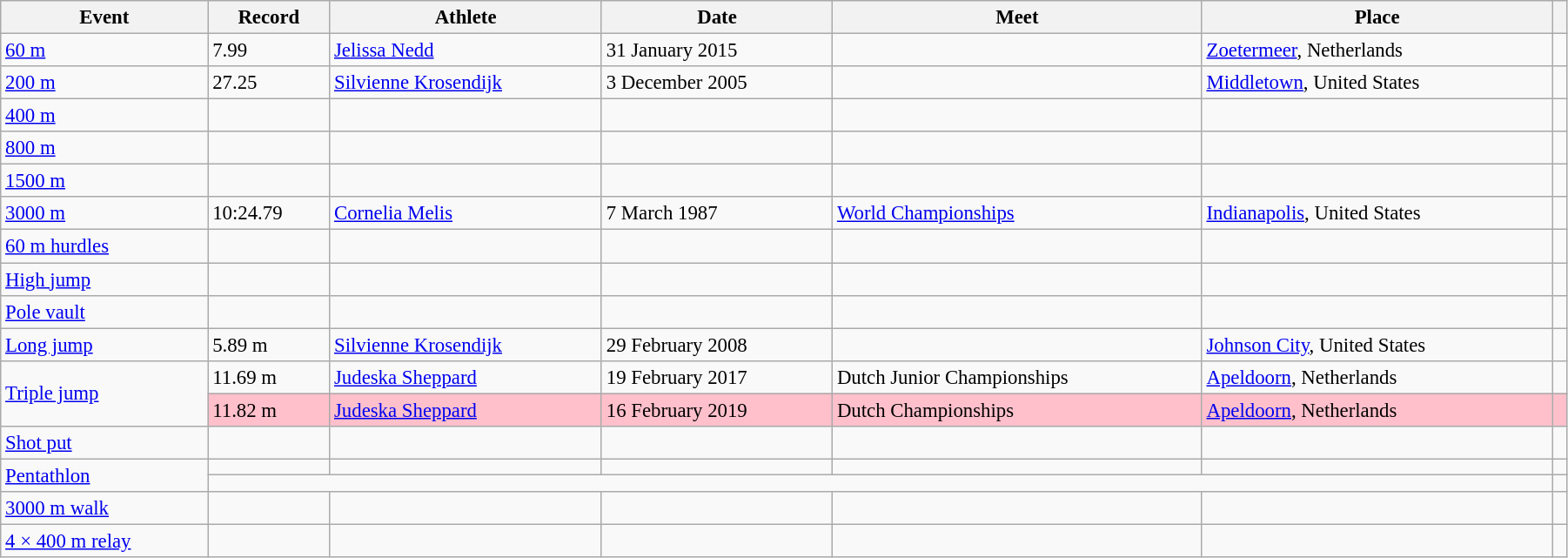<table class="wikitable" style="font-size:95%; width: 95%;">
<tr>
<th>Event</th>
<th>Record</th>
<th>Athlete</th>
<th>Date</th>
<th>Meet</th>
<th>Place</th>
<th></th>
</tr>
<tr>
<td><a href='#'>60 m</a></td>
<td>7.99</td>
<td><a href='#'>Jelissa Nedd</a></td>
<td>31 January 2015</td>
<td></td>
<td><a href='#'>Zoetermeer</a>, Netherlands</td>
<td></td>
</tr>
<tr>
<td><a href='#'>200 m</a></td>
<td>27.25</td>
<td><a href='#'>Silvienne Krosendijk</a></td>
<td>3 December 2005</td>
<td></td>
<td><a href='#'>Middletown</a>, United States</td>
<td></td>
</tr>
<tr>
<td><a href='#'>400 m</a></td>
<td></td>
<td></td>
<td></td>
<td></td>
<td></td>
<td></td>
</tr>
<tr>
<td><a href='#'>800 m</a></td>
<td></td>
<td></td>
<td></td>
<td></td>
<td></td>
<td></td>
</tr>
<tr>
<td><a href='#'>1500 m</a></td>
<td></td>
<td></td>
<td></td>
<td></td>
<td></td>
<td></td>
</tr>
<tr>
<td><a href='#'>3000 m</a></td>
<td>10:24.79</td>
<td><a href='#'>Cornelia Melis</a></td>
<td>7 March 1987</td>
<td><a href='#'>World Championships</a></td>
<td><a href='#'>Indianapolis</a>, United States</td>
<td></td>
</tr>
<tr>
<td><a href='#'>60 m hurdles</a></td>
<td></td>
<td></td>
<td></td>
<td></td>
<td></td>
<td></td>
</tr>
<tr>
<td><a href='#'>High jump</a></td>
<td></td>
<td></td>
<td></td>
<td></td>
<td></td>
<td></td>
</tr>
<tr>
<td><a href='#'>Pole vault</a></td>
<td></td>
<td></td>
<td></td>
<td></td>
<td></td>
<td></td>
</tr>
<tr>
<td><a href='#'>Long jump</a></td>
<td>5.89 m</td>
<td><a href='#'>Silvienne Krosendijk</a></td>
<td>29 February 2008</td>
<td></td>
<td><a href='#'>Johnson City</a>, United States</td>
<td></td>
</tr>
<tr>
<td rowspan=2><a href='#'>Triple jump</a></td>
<td>11.69 m</td>
<td><a href='#'>Judeska Sheppard</a></td>
<td>19 February 2017</td>
<td>Dutch Junior Championships</td>
<td><a href='#'>Apeldoorn</a>, Netherlands</td>
<td></td>
</tr>
<tr style="background:pink">
<td>11.82 m</td>
<td><a href='#'>Judeska Sheppard</a></td>
<td>16 February 2019</td>
<td>Dutch Championships</td>
<td><a href='#'>Apeldoorn</a>, Netherlands</td>
<td></td>
</tr>
<tr>
<td><a href='#'>Shot put</a></td>
<td></td>
<td></td>
<td></td>
<td></td>
<td></td>
<td></td>
</tr>
<tr>
<td rowspan=2><a href='#'>Pentathlon</a></td>
<td></td>
<td></td>
<td></td>
<td></td>
<td></td>
<td></td>
</tr>
<tr>
<td colspan=5></td>
<td></td>
</tr>
<tr>
<td><a href='#'>3000 m walk</a></td>
<td></td>
<td></td>
<td></td>
<td></td>
<td></td>
<td></td>
</tr>
<tr>
<td><a href='#'>4 × 400 m relay</a></td>
<td></td>
<td></td>
<td></td>
<td></td>
<td></td>
<td></td>
</tr>
</table>
